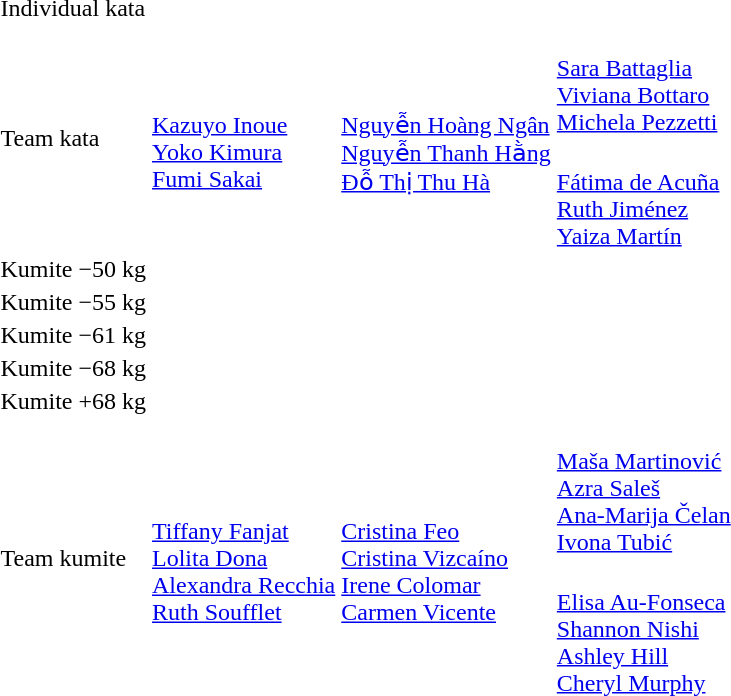<table>
<tr>
<td rowspan=2>Individual kata</td>
<td rowspan=2></td>
<td rowspan=2></td>
<td></td>
</tr>
<tr>
<td></td>
</tr>
<tr>
<td rowspan=2>Team kata</td>
<td rowspan=2><br><a href='#'>Kazuyo Inoue</a><br><a href='#'>Yoko Kimura</a><br><a href='#'>Fumi Sakai</a></td>
<td rowspan=2><br><a href='#'>Nguyễn Hoàng Ngân</a><br><a href='#'>Nguyễn Thanh Hằng</a><br><a href='#'>Đỗ Thị Thu Hà</a></td>
<td><br><a href='#'>Sara Battaglia</a><br><a href='#'>Viviana Bottaro</a><br><a href='#'>Michela Pezzetti</a></td>
</tr>
<tr>
<td><br><a href='#'>Fátima de Acuña</a><br><a href='#'>Ruth Jiménez</a><br><a href='#'>Yaiza Martín</a></td>
</tr>
<tr>
<td rowspan=2>Kumite −50 kg</td>
<td rowspan=2></td>
<td rowspan=2></td>
<td></td>
</tr>
<tr>
<td></td>
</tr>
<tr>
<td rowspan=2>Kumite −55 kg</td>
<td rowspan=2></td>
<td rowspan=2></td>
<td></td>
</tr>
<tr>
<td></td>
</tr>
<tr>
<td rowspan=2>Kumite −61 kg</td>
<td rowspan=2></td>
<td rowspan=2></td>
<td></td>
</tr>
<tr>
<td></td>
</tr>
<tr>
<td rowspan=2>Kumite −68 kg</td>
<td rowspan=2></td>
<td rowspan=2></td>
<td></td>
</tr>
<tr>
<td></td>
</tr>
<tr>
<td rowspan=2>Kumite +68 kg</td>
<td rowspan=2></td>
<td rowspan=2></td>
<td></td>
</tr>
<tr>
<td></td>
</tr>
<tr>
<td rowspan=2>Team kumite</td>
<td rowspan=2><br><a href='#'>Tiffany Fanjat</a><br><a href='#'>Lolita Dona</a><br><a href='#'>Alexandra Recchia</a><br><a href='#'>Ruth Soufflet</a></td>
<td rowspan=2><br><a href='#'>Cristina Feo</a><br><a href='#'>Cristina Vizcaíno</a><br><a href='#'>Irene Colomar</a><br><a href='#'>Carmen Vicente</a></td>
<td><br><a href='#'>Maša Martinović</a><br><a href='#'>Azra Saleš</a><br><a href='#'>Ana-Marija Čelan</a><br><a href='#'>Ivona Tubić</a></td>
</tr>
<tr>
<td><br><a href='#'>Elisa Au-Fonseca</a><br><a href='#'>Shannon Nishi</a><br><a href='#'>Ashley Hill</a><br><a href='#'>Cheryl Murphy</a></td>
</tr>
</table>
